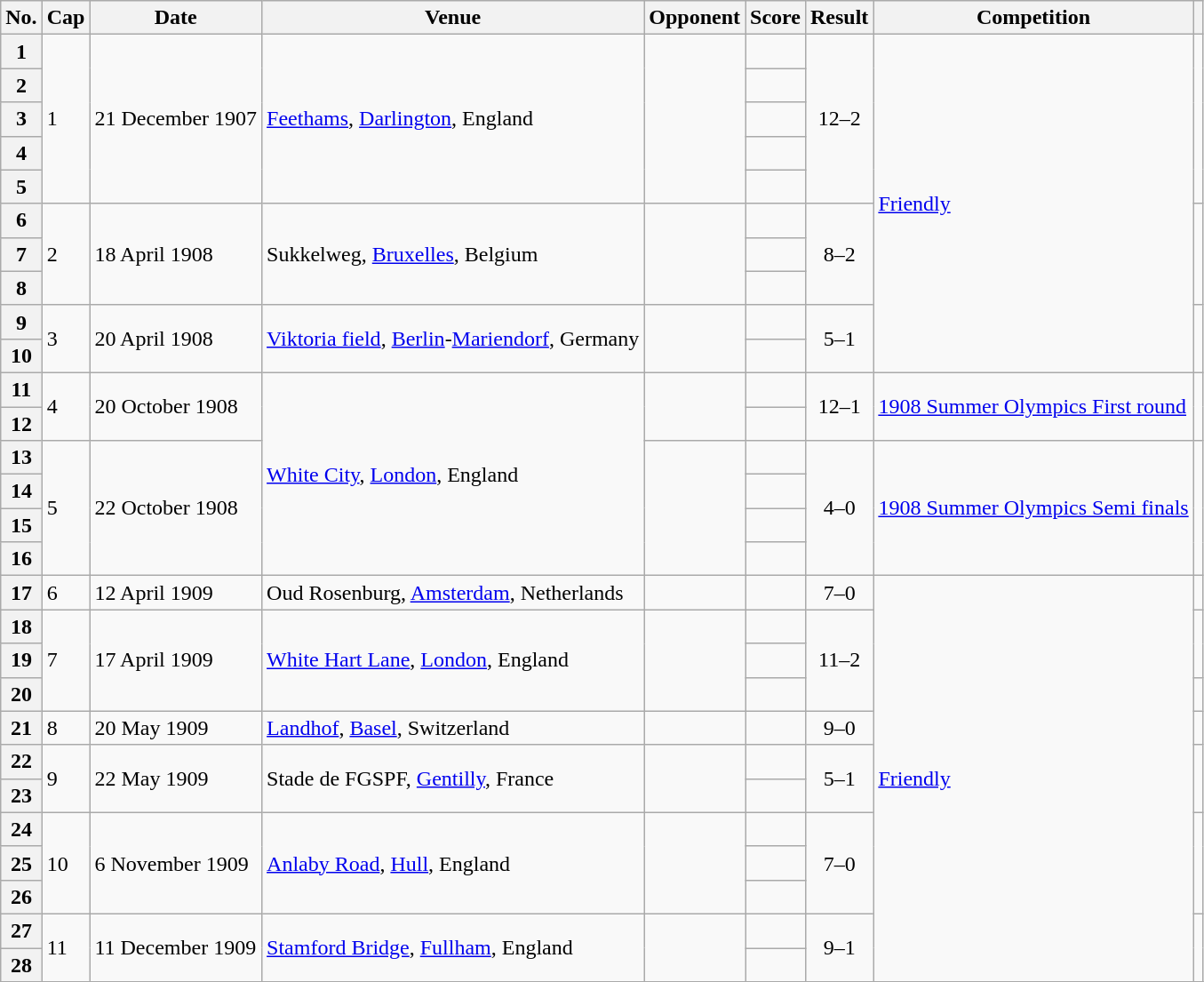<table class="wikitable plainrowheaders sortable">
<tr>
<th scope=col>No.</th>
<th scope=col>Cap</th>
<th scope=col>Date</th>
<th scope=col>Venue</th>
<th scope=col>Opponent</th>
<th scope=col>Score</th>
<th scope=col>Result</th>
<th scope=col>Competition</th>
<th scope=col class=unsortable></th>
</tr>
<tr>
<th scope=row>1</th>
<td rowspan=5>1</td>
<td rowspan=5>21 December 1907</td>
<td rowspan=5><a href='#'>Feethams</a>, <a href='#'>Darlington</a>, England</td>
<td rowspan=5></td>
<td></td>
<td rowspan=5 style="text-align:center;">12–2</td>
<td rowspan=10><a href='#'>Friendly</a></td>
<td rowspan=5></td>
</tr>
<tr>
<th scope=row>2</th>
<td></td>
</tr>
<tr>
<th scope=row>3</th>
<td></td>
</tr>
<tr>
<th scope=row>4</th>
<td></td>
</tr>
<tr>
<th scope=row>5</th>
<td></td>
</tr>
<tr>
<th scope=row>6</th>
<td rowspan=3>2</td>
<td rowspan=3>18 April 1908</td>
<td rowspan=3>Sukkelweg, <a href='#'>Bruxelles</a>, Belgium</td>
<td rowspan=3></td>
<td></td>
<td rowspan=3 style="text-align:center;">8–2</td>
<td rowspan=3></td>
</tr>
<tr>
<th scope=row>7</th>
<td></td>
</tr>
<tr>
<th scope=row>8</th>
<td></td>
</tr>
<tr>
<th scope=row>9</th>
<td rowspan=2>3</td>
<td rowspan=2>20 April 1908</td>
<td rowspan=2><a href='#'>Viktoria field</a>, <a href='#'>Berlin</a>-<a href='#'>Mariendorf</a>, Germany</td>
<td rowspan=2></td>
<td></td>
<td rowspan=2 style="text-align:center;">5–1</td>
<td rowspan=2></td>
</tr>
<tr>
<th scope=row>10</th>
<td></td>
</tr>
<tr>
<th scope=row>11</th>
<td rowspan=2>4</td>
<td rowspan=2>20 October 1908</td>
<td rowspan=6><a href='#'>White City</a>, <a href='#'>London</a>, England</td>
<td rowspan=2></td>
<td></td>
<td rowspan=2 style="text-align:center;">12–1</td>
<td rowspan=2><a href='#'>1908 Summer Olympics First round</a></td>
<td rowspan=2></td>
</tr>
<tr>
<th scope=row>12</th>
<td></td>
</tr>
<tr>
<th scope=row>13</th>
<td rowspan=4>5</td>
<td rowspan=4>22 October 1908</td>
<td rowspan=4></td>
<td></td>
<td rowspan=4 style="text-align:center;">4–0</td>
<td rowspan=4><a href='#'>1908 Summer Olympics Semi finals</a></td>
<td rowspan=4></td>
</tr>
<tr>
<th scope=row>14</th>
<td></td>
</tr>
<tr>
<th scope=row>15</th>
<td></td>
</tr>
<tr>
<th scope=row>16</th>
<td></td>
</tr>
<tr>
<th scope=row>17</th>
<td>6</td>
<td>12 April 1909</td>
<td>Oud Rosenburg, <a href='#'>Amsterdam</a>, Netherlands</td>
<td></td>
<td></td>
<td style="text-align:center;">7–0</td>
<td rowspan=12><a href='#'>Friendly</a></td>
<td></td>
</tr>
<tr>
<th scope=row>18</th>
<td rowspan=3>7</td>
<td rowspan=3>17 April 1909</td>
<td rowspan=3><a href='#'>White Hart Lane</a>, <a href='#'>London</a>, England</td>
<td rowspan=3></td>
<td></td>
<td rowspan=3 style="text-align:center;">11–2</td>
<td rowspan=2></td>
</tr>
<tr>
<th scope=row>19</th>
<td></td>
</tr>
<tr>
<th scope=row>20</th>
<td></td>
</tr>
<tr>
<th scope=row>21</th>
<td>8</td>
<td>20 May 1909</td>
<td><a href='#'>Landhof</a>, <a href='#'>Basel</a>, Switzerland</td>
<td></td>
<td></td>
<td style="text-align:center;">9–0</td>
<td></td>
</tr>
<tr>
<th scope=row>22</th>
<td rowspan=2>9</td>
<td rowspan=2>22 May 1909</td>
<td rowspan=2>Stade de FGSPF, <a href='#'>Gentilly</a>, France</td>
<td rowspan=2></td>
<td></td>
<td rowspan=2 style="text-align:center;">5–1</td>
<td rowspan=2></td>
</tr>
<tr>
<th scope=row>23</th>
<td></td>
</tr>
<tr>
<th scope=row>24</th>
<td rowspan=3>10</td>
<td rowspan=3>6 November 1909</td>
<td rowspan=3><a href='#'>Anlaby Road</a>, <a href='#'>Hull</a>, England</td>
<td rowspan=3></td>
<td></td>
<td rowspan=3 style="text-align:center;">7–0</td>
<td rowspan=3></td>
</tr>
<tr>
<th scope=row>25</th>
<td></td>
</tr>
<tr>
<th scope=row>26</th>
<td></td>
</tr>
<tr>
<th scope=row>27</th>
<td rowspan=2>11</td>
<td rowspan=2>11 December 1909</td>
<td rowspan=2><a href='#'>Stamford Bridge</a>, <a href='#'>Fullham</a>, England</td>
<td rowspan=2></td>
<td></td>
<td rowspan=5 style="text-align:center;">9–1</td>
<td rowspan=2></td>
</tr>
<tr>
<th scope=row>28</th>
<td></td>
</tr>
<tr>
</tr>
</table>
